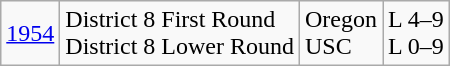<table class="wikitable">
<tr>
<td><a href='#'>1954</a></td>
<td>District 8 First Round<br>District 8 Lower Round</td>
<td>Oregon<br>USC</td>
<td>L 4–9<br> L 0–9</td>
</tr>
</table>
